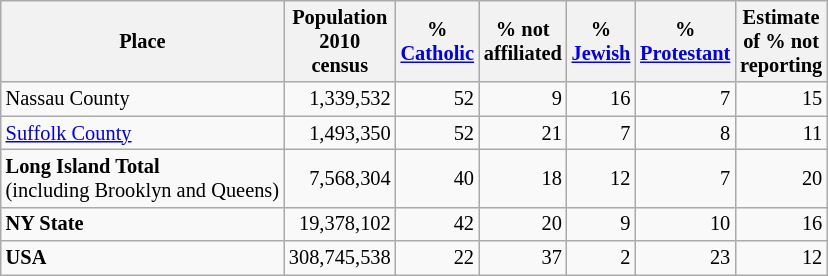<table class="wikitable sortable" border=1 style="text-align:right; font-size:85%">
<tr>
<th align=left><strong>Place</strong></th>
<th>Population<br>2010<br>census</th>
<th>%<br><a href='#'>Catholic</a></th>
<th>% not<br>affiliated</th>
<th>%<br><a href='#'>Jewish</a></th>
<th>%<br><a href='#'>Protestant</a></th>
<th>Estimate<br>of % not<br>reporting</th>
</tr>
<tr>
<td align=left>Nassau County</td>
<td>1,339,532</td>
<td>52</td>
<td>9</td>
<td>16</td>
<td>7</td>
<td>15</td>
</tr>
<tr>
<td align=left><a href='#'>Suffolk County</a></td>
<td>1,493,350</td>
<td>52</td>
<td>21</td>
<td>7</td>
<td>8</td>
<td>11</td>
</tr>
<tr>
<td align=left><strong>Long Island Total</strong><br>(including Brooklyn and Queens)</td>
<td>7,568,304</td>
<td>40</td>
<td>18</td>
<td>12</td>
<td>7</td>
<td>20</td>
</tr>
<tr>
<td align=left><strong>NY State</strong></td>
<td>19,378,102</td>
<td>42</td>
<td>20</td>
<td>9</td>
<td>10</td>
<td>16</td>
</tr>
<tr>
<td align=left><strong>USA</strong></td>
<td>308,745,538</td>
<td>22</td>
<td>37</td>
<td>2</td>
<td>23</td>
<td>12</td>
</tr>
</table>
